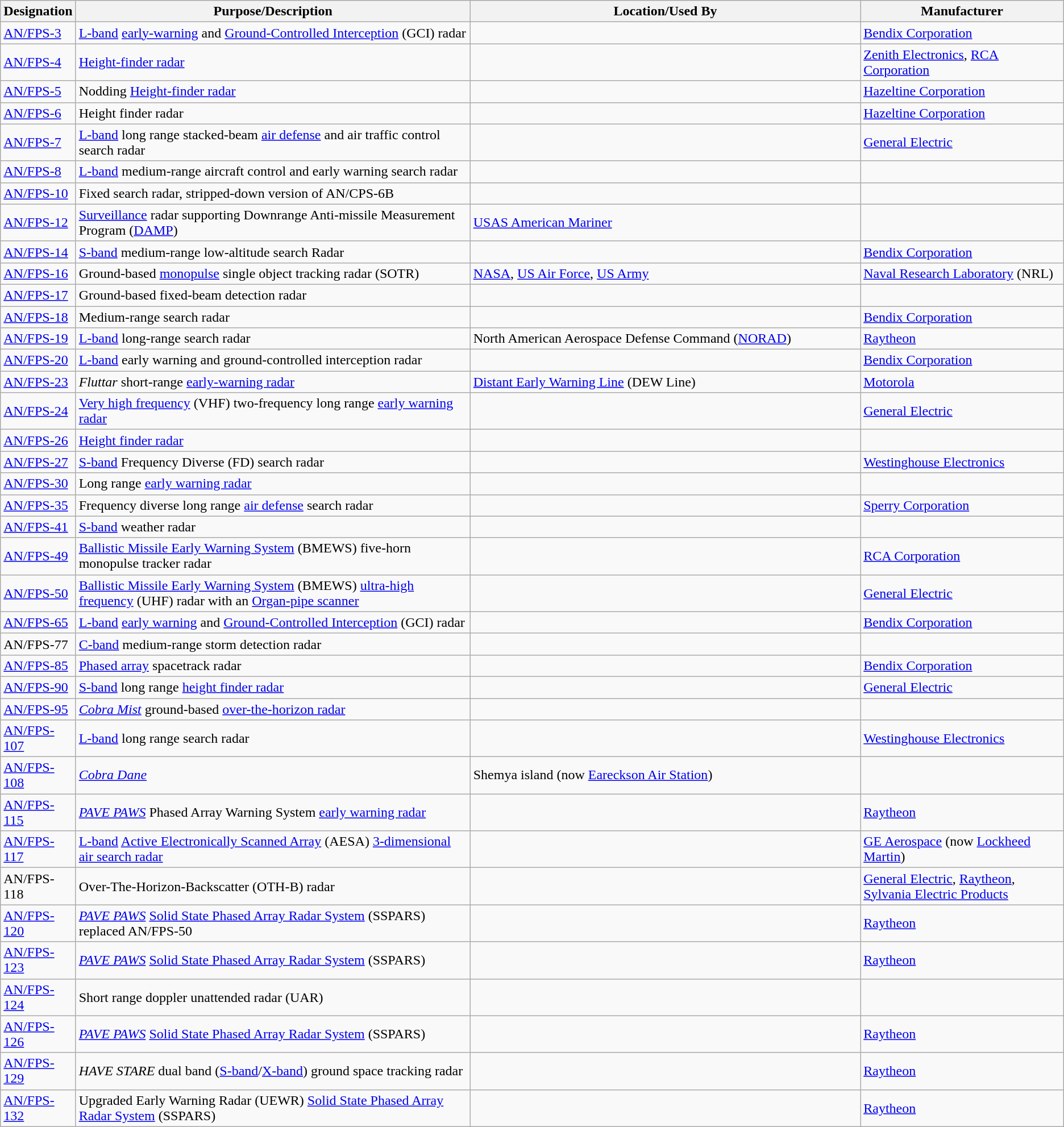<table class="wikitable sortable">
<tr>
<th scope="col">Designation</th>
<th scope="col" style="width: 500px;">Purpose/Description</th>
<th scope="col" style="width: 500px;">Location/Used By</th>
<th scope="col" style="width: 250px;">Manufacturer</th>
</tr>
<tr>
<td><a href='#'>AN/FPS-3</a></td>
<td><a href='#'>L-band</a> <a href='#'>early-warning</a> and <a href='#'>Ground-Controlled Interception</a> (GCI) radar</td>
<td></td>
<td><a href='#'>Bendix Corporation</a></td>
</tr>
<tr>
<td><a href='#'>AN/FPS-4</a></td>
<td><a href='#'>Height-finder radar</a></td>
<td></td>
<td><a href='#'>Zenith Electronics</a>, <a href='#'>RCA Corporation</a></td>
</tr>
<tr>
<td><a href='#'>AN/FPS-5</a></td>
<td>Nodding <a href='#'>Height-finder radar</a></td>
<td></td>
<td><a href='#'>Hazeltine Corporation</a></td>
</tr>
<tr>
<td><a href='#'>AN/FPS-6</a></td>
<td>Height finder radar</td>
<td></td>
<td><a href='#'>Hazeltine Corporation</a></td>
</tr>
<tr>
<td><a href='#'>AN/FPS-7</a></td>
<td><a href='#'>L-band</a> long range stacked-beam <a href='#'>air defense</a> and air traffic control search radar</td>
<td></td>
<td><a href='#'>General Electric</a></td>
</tr>
<tr>
<td><a href='#'>AN/FPS-8</a></td>
<td><a href='#'>L-band</a> medium-range  aircraft control and early warning search radar</td>
<td></td>
<td></td>
</tr>
<tr>
<td><a href='#'>AN/FPS-10</a></td>
<td>Fixed search radar, stripped-down version of AN/CPS-6B</td>
<td></td>
<td></td>
</tr>
<tr>
<td><a href='#'>AN/FPS-12</a></td>
<td><a href='#'>Surveillance</a> radar supporting Downrange Anti-missile Measurement Program (<a href='#'>DAMP</a>)</td>
<td><a href='#'>USAS American Mariner</a></td>
<td></td>
</tr>
<tr>
<td><a href='#'>AN/FPS-14</a></td>
<td><a href='#'>S-band</a> medium-range low-altitude search Radar</td>
<td></td>
<td><a href='#'>Bendix Corporation</a></td>
</tr>
<tr>
<td><a href='#'>AN/FPS-16</a></td>
<td>Ground-based <a href='#'>monopulse</a> single object tracking radar (SOTR)</td>
<td><a href='#'>NASA</a>, <a href='#'>US Air Force</a>, <a href='#'>US Army</a></td>
<td><a href='#'>Naval Research Laboratory</a> (NRL)</td>
</tr>
<tr>
<td><a href='#'>AN/FPS-17</a></td>
<td>Ground-based fixed-beam detection radar</td>
<td></td>
<td></td>
</tr>
<tr>
<td><a href='#'>AN/FPS-18</a></td>
<td>Medium-range search radar</td>
<td></td>
<td><a href='#'>Bendix Corporation</a></td>
</tr>
<tr>
<td><a href='#'>AN/FPS-19</a></td>
<td><a href='#'>L-band</a> long-range search radar</td>
<td>North American Aerospace Defense Command (<a href='#'>NORAD</a>)</td>
<td><a href='#'>Raytheon</a></td>
</tr>
<tr>
<td><a href='#'>AN/FPS-20</a></td>
<td><a href='#'>L-band</a> early warning and ground-controlled interception radar</td>
<td></td>
<td><a href='#'>Bendix Corporation</a></td>
</tr>
<tr>
<td><a href='#'>AN/FPS-23</a></td>
<td><em>Fluttar</em> short-range <a href='#'>early-warning radar</a></td>
<td><a href='#'>Distant Early Warning Line</a> (DEW Line)</td>
<td><a href='#'>Motorola</a></td>
</tr>
<tr>
<td><a href='#'>AN/FPS-24</a></td>
<td><a href='#'>Very high frequency</a> (VHF) two-frequency long range <a href='#'>early warning radar</a></td>
<td></td>
<td><a href='#'>General Electric</a></td>
</tr>
<tr>
<td><a href='#'>AN/FPS-26</a></td>
<td><a href='#'>Height finder radar</a></td>
<td></td>
<td></td>
</tr>
<tr>
<td><a href='#'>AN/FPS-27</a></td>
<td><a href='#'>S-band</a> Frequency Diverse (FD) search radar</td>
<td></td>
<td><a href='#'>Westinghouse Electronics</a></td>
</tr>
<tr>
<td><a href='#'>AN/FPS-30</a></td>
<td>Long range <a href='#'>early warning radar</a></td>
<td></td>
<td></td>
</tr>
<tr>
<td><a href='#'>AN/FPS-35</a></td>
<td>Frequency diverse long range <a href='#'>air defense</a> search radar</td>
<td></td>
<td><a href='#'>Sperry Corporation</a></td>
</tr>
<tr>
<td><a href='#'>AN/FPS-41</a></td>
<td><a href='#'>S-band</a> weather radar</td>
<td></td>
<td></td>
</tr>
<tr>
<td><a href='#'>AN/FPS-49</a></td>
<td><a href='#'>Ballistic Missile Early Warning System</a> (BMEWS) five-horn monopulse tracker radar</td>
<td></td>
<td><a href='#'>RCA Corporation</a></td>
</tr>
<tr>
<td><a href='#'>AN/FPS-50</a></td>
<td><a href='#'>Ballistic Missile Early Warning System</a> (BMEWS) <a href='#'>ultra-high frequency</a> (UHF) radar with an <a href='#'>Organ-pipe scanner</a></td>
<td></td>
<td><a href='#'>General Electric</a></td>
</tr>
<tr>
<td><a href='#'>AN/FPS-65</a></td>
<td><a href='#'>L-band</a> <a href='#'>early warning</a> and <a href='#'>Ground-Controlled Interception</a> (GCI) radar</td>
<td></td>
<td><a href='#'>Bendix Corporation</a></td>
</tr>
<tr>
<td>AN/FPS-77</td>
<td><a href='#'>C-band</a> medium-range storm detection radar</td>
<td></td>
<td></td>
</tr>
<tr>
<td><a href='#'>AN/FPS-85</a></td>
<td><a href='#'>Phased array</a> spacetrack radar</td>
<td></td>
<td><a href='#'>Bendix Corporation</a></td>
</tr>
<tr>
<td><a href='#'>AN/FPS-90</a></td>
<td><a href='#'>S-band</a> long range <a href='#'>height finder radar</a></td>
<td></td>
<td><a href='#'>General Electric</a></td>
</tr>
<tr>
<td><a href='#'>AN/FPS-95</a></td>
<td><em><a href='#'>Cobra Mist</a></em> ground-based <a href='#'>over-the-horizon radar</a></td>
<td></td>
<td></td>
</tr>
<tr>
<td><a href='#'>AN/FPS-107</a></td>
<td><a href='#'>L-band</a> long range search radar</td>
<td></td>
<td><a href='#'>Westinghouse Electronics</a></td>
</tr>
<tr>
<td><a href='#'>AN/FPS-108</a></td>
<td><em><a href='#'>Cobra Dane</a></em></td>
<td>Shemya island (now <a href='#'>Eareckson Air Station</a>)</td>
<td></td>
</tr>
<tr>
<td><a href='#'>AN/FPS-115</a></td>
<td><em><a href='#'>PAVE PAWS</a></em> Phased Array Warning System <a href='#'>early warning radar</a></td>
<td></td>
<td><a href='#'>Raytheon</a></td>
</tr>
<tr>
<td><a href='#'>AN/FPS-117</a></td>
<td><a href='#'>L-band</a> <a href='#'>Active Electronically Scanned Array</a> (AESA) <a href='#'>3-dimensional air search radar</a></td>
<td></td>
<td><a href='#'>GE Aerospace</a> (now <a href='#'>Lockheed Martin</a>)</td>
</tr>
<tr>
<td>AN/FPS-118</td>
<td>Over-The-Horizon-Backscatter (OTH-B) radar</td>
<td></td>
<td><a href='#'>General Electric</a>, <a href='#'>Raytheon</a>, <a href='#'>Sylvania Electric Products</a></td>
</tr>
<tr>
<td><a href='#'>AN/FPS-120</a></td>
<td><em><a href='#'>PAVE PAWS</a></em> <a href='#'>Solid State Phased Array Radar System</a> (SSPARS) replaced AN/FPS-50</td>
<td></td>
<td><a href='#'>Raytheon</a></td>
</tr>
<tr>
<td><a href='#'>AN/FPS-123</a></td>
<td><em><a href='#'>PAVE PAWS</a></em> <a href='#'>Solid State Phased Array Radar System</a> (SSPARS)</td>
<td></td>
<td><a href='#'>Raytheon</a></td>
</tr>
<tr>
<td><a href='#'>AN/FPS-124</a></td>
<td>Short range doppler unattended radar (UAR)</td>
<td></td>
<td></td>
</tr>
<tr>
<td><a href='#'>AN/FPS-126</a></td>
<td><em><a href='#'>PAVE PAWS</a></em> <a href='#'>Solid State Phased Array Radar System</a> (SSPARS)</td>
<td></td>
<td><a href='#'>Raytheon</a></td>
</tr>
<tr>
<td><a href='#'>AN/FPS-129</a></td>
<td><em>HAVE STARE</em> dual band (<a href='#'>S-band</a>/<a href='#'>X-band</a>) ground space tracking radar</td>
<td></td>
<td><a href='#'>Raytheon</a></td>
</tr>
<tr>
<td><a href='#'>AN/FPS-132</a></td>
<td>Upgraded Early Warning Radar (UEWR) <a href='#'>Solid State Phased Array Radar System</a> (SSPARS)</td>
<td></td>
<td><a href='#'>Raytheon</a></td>
</tr>
</table>
